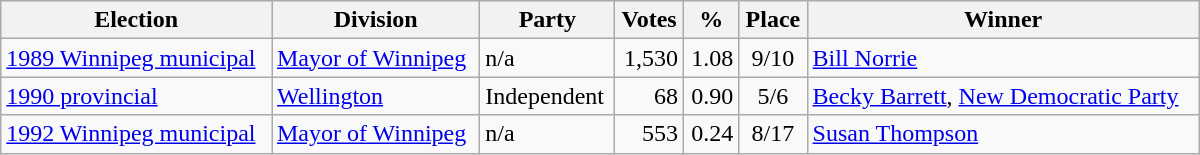<table class="wikitable" width="800">
<tr>
<th align="left">Election</th>
<th align="left">Division</th>
<th align="left">Party</th>
<th align="right">Votes</th>
<th align="right">%</th>
<th align="center">Place</th>
<th align="center">Winner</th>
</tr>
<tr>
<td align="left"><a href='#'>1989 Winnipeg municipal</a></td>
<td align="left"><a href='#'>Mayor of Winnipeg</a></td>
<td align="left">n/a</td>
<td align="right">1,530</td>
<td align="right">1.08</td>
<td align="center">9/10</td>
<td align="left"><a href='#'>Bill Norrie</a></td>
</tr>
<tr>
<td align="left"><a href='#'>1990 provincial</a></td>
<td align="left"><a href='#'>Wellington</a></td>
<td align="left">Independent</td>
<td align="right">68</td>
<td align="right">0.90</td>
<td align="center">5/6</td>
<td align="left"><a href='#'>Becky Barrett</a>, <a href='#'>New Democratic Party</a></td>
</tr>
<tr>
<td align="left"><a href='#'>1992 Winnipeg municipal</a></td>
<td align="left"><a href='#'>Mayor of Winnipeg</a></td>
<td align="left">n/a</td>
<td align="right">553</td>
<td align="right">0.24</td>
<td align="center">8/17</td>
<td align="left"><a href='#'>Susan Thompson</a></td>
</tr>
</table>
